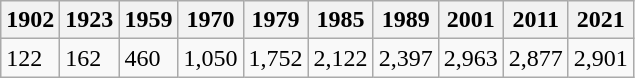<table class="wikitable">
<tr>
<th>1902</th>
<th>1923</th>
<th>1959</th>
<th>1970</th>
<th>1979</th>
<th>1985</th>
<th>1989</th>
<th>2001</th>
<th>2011</th>
<th>2021</th>
</tr>
<tr>
<td>122</td>
<td>162</td>
<td>460</td>
<td>1,050</td>
<td>1,752</td>
<td>2,122</td>
<td>2,397</td>
<td>2,963</td>
<td>2,877</td>
<td>2,901</td>
</tr>
</table>
